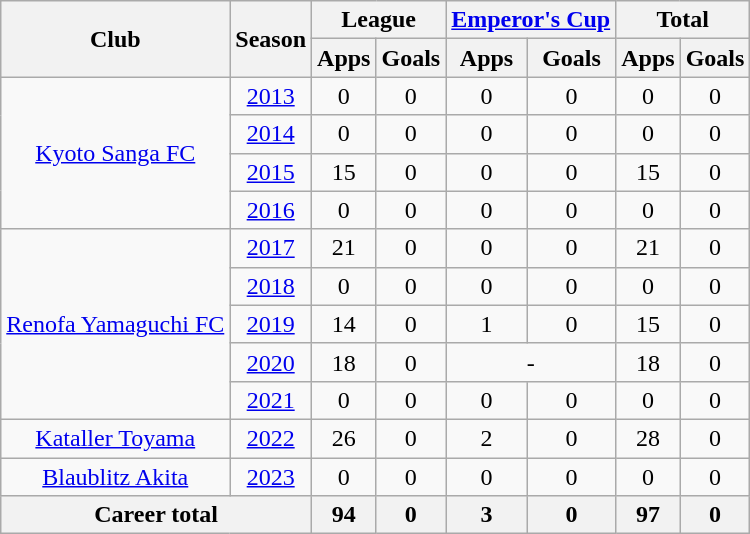<table class="wikitable" style="text-align:center;">
<tr>
<th rowspan="2">Club</th>
<th rowspan="2">Season</th>
<th colspan="2">League</th>
<th colspan="2"><a href='#'>Emperor's Cup</a></th>
<th colspan="2">Total</th>
</tr>
<tr>
<th>Apps</th>
<th>Goals</th>
<th>Apps</th>
<th>Goals</th>
<th>Apps</th>
<th>Goals</th>
</tr>
<tr>
<td rowspan="4"><a href='#'>Kyoto Sanga FC</a></td>
<td><a href='#'>2013</a></td>
<td>0</td>
<td>0</td>
<td>0</td>
<td>0</td>
<td>0</td>
<td>0</td>
</tr>
<tr>
<td><a href='#'>2014</a></td>
<td>0</td>
<td>0</td>
<td>0</td>
<td>0</td>
<td>0</td>
<td>0</td>
</tr>
<tr>
<td><a href='#'>2015</a></td>
<td>15</td>
<td>0</td>
<td>0</td>
<td>0</td>
<td>15</td>
<td>0</td>
</tr>
<tr>
<td><a href='#'>2016</a></td>
<td>0</td>
<td>0</td>
<td>0</td>
<td>0</td>
<td>0</td>
<td>0</td>
</tr>
<tr>
<td rowspan="5"><a href='#'>Renofa Yamaguchi FC</a></td>
<td><a href='#'>2017</a></td>
<td>21</td>
<td>0</td>
<td>0</td>
<td>0</td>
<td>21</td>
<td>0</td>
</tr>
<tr>
<td><a href='#'>2018</a></td>
<td>0</td>
<td>0</td>
<td>0</td>
<td>0</td>
<td>0</td>
<td>0</td>
</tr>
<tr>
<td><a href='#'>2019</a></td>
<td>14</td>
<td>0</td>
<td>1</td>
<td>0</td>
<td>15</td>
<td>0</td>
</tr>
<tr>
<td><a href='#'>2020</a></td>
<td>18</td>
<td>0</td>
<td colspan="2">-</td>
<td>18</td>
<td>0</td>
</tr>
<tr>
<td><a href='#'>2021</a></td>
<td>0</td>
<td>0</td>
<td>0</td>
<td>0</td>
<td>0</td>
<td>0</td>
</tr>
<tr>
<td><a href='#'>Kataller Toyama</a></td>
<td><a href='#'>2022</a></td>
<td>26</td>
<td>0</td>
<td>2</td>
<td>0</td>
<td>28</td>
<td>0</td>
</tr>
<tr>
<td><a href='#'>Blaublitz Akita</a></td>
<td><a href='#'>2023</a></td>
<td>0</td>
<td>0</td>
<td>0</td>
<td>0</td>
<td>0</td>
<td>0</td>
</tr>
<tr>
<th colspan="2">Career total</th>
<th>94</th>
<th>0</th>
<th>3</th>
<th>0</th>
<th>97</th>
<th>0</th>
</tr>
</table>
